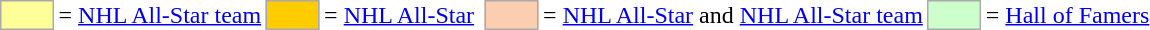<table>
<tr>
<td style="background-color:#FFFF99; border:1px solid #aaaaaa; width:2em;"></td>
<td>= <a href='#'>NHL All-Star team</a></td>
<td style="background-color:#FFCC00; border:1px solid #aaaaaa; width:2em;"></td>
<td>= <a href='#'>NHL All-Star</a></td>
<td></td>
<td style="background-color:#FBCEB1; border:1px solid #aaaaaa; width:2em;"></td>
<td>= <a href='#'>NHL All-Star</a>  and <a href='#'>NHL All-Star team</a></td>
<td style="background-color:#CCFFCC; border:1px solid #aaaaaa; width:2em;"></td>
<td>= <a href='#'>Hall of Famers</a></td>
</tr>
</table>
